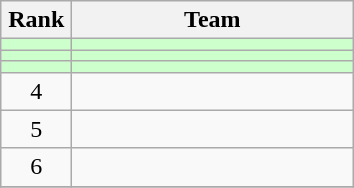<table class="wikitable" style="text-align: center;">
<tr>
<th width=40>Rank</th>
<th width=180>Team</th>
</tr>
<tr align=center; bgcolor=#ccffcc>
<td></td>
<td style="text-align:left;"></td>
</tr>
<tr align=center; bgcolor=#ccffcc>
<td></td>
<td style="text-align:left;"></td>
</tr>
<tr align=center; bgcolor=#ccffcc>
<td></td>
<td style="text-align:left;"></td>
</tr>
<tr align=center>
<td>4</td>
<td style="text-align:left;"></td>
</tr>
<tr align=center>
<td>5</td>
<td style="text-align:left;"></td>
</tr>
<tr align=center>
<td>6</td>
<td style="text-align:left;"></td>
</tr>
<tr align=center>
</tr>
</table>
